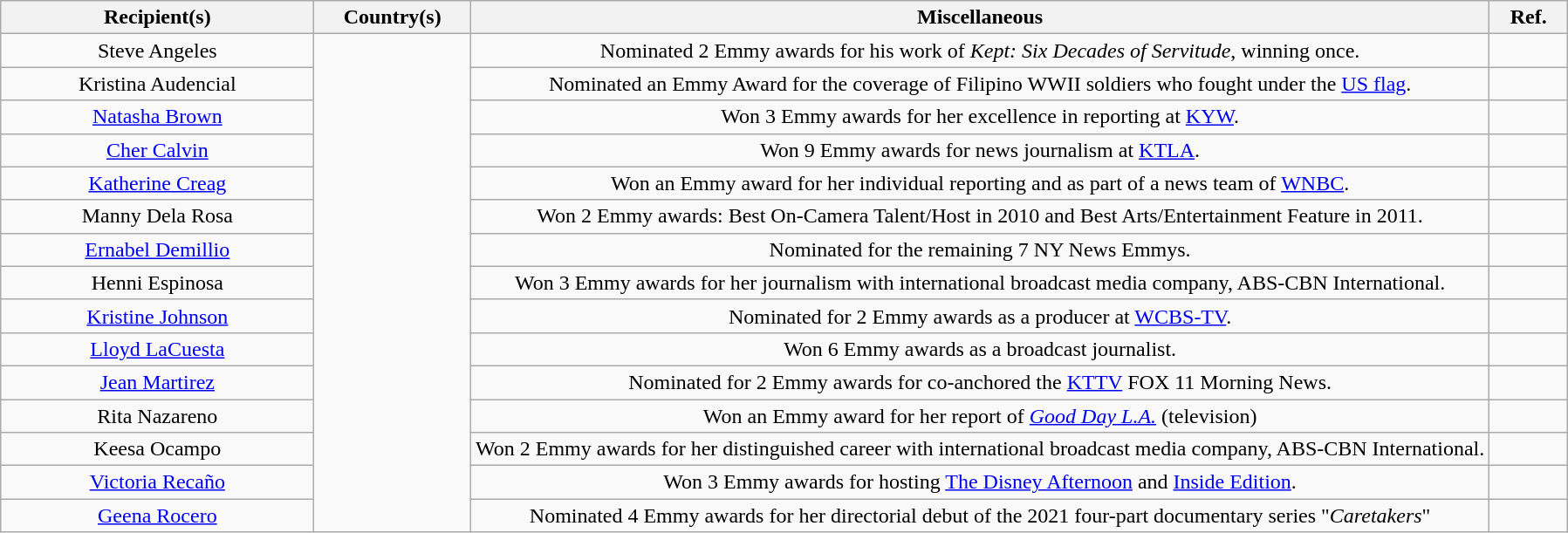<table class="wikitable" style="text-align: center">
<tr>
<th width="20%">Recipient(s)</th>
<th width="10%">Country(s)</th>
<th width="65%">Miscellaneous</th>
<th width="5%">Ref.</th>
</tr>
<tr>
<td>Steve Angeles</td>
<td rowspan="15"></td>
<td>Nominated 2 Emmy awards for his work of <em>Kept: Six Decades of Servitude</em>, winning once.</td>
<td></td>
</tr>
<tr>
<td>Kristina Audencial</td>
<td>Nominated an Emmy Award for the coverage of Filipino WWII soldiers who fought under the <a href='#'>US flag</a>.</td>
<td></td>
</tr>
<tr>
<td><a href='#'>Natasha Brown</a></td>
<td>Won 3 Emmy awards for her excellence in reporting at <a href='#'>KYW</a>.</td>
<td></td>
</tr>
<tr>
<td><a href='#'>Cher Calvin</a></td>
<td>Won 9 Emmy awards for news journalism at <a href='#'>KTLA</a>.</td>
<td></td>
</tr>
<tr>
<td><a href='#'>Katherine Creag</a></td>
<td>Won an Emmy award for her individual reporting and as part of a news team of <a href='#'>WNBC</a>.</td>
<td></td>
</tr>
<tr>
<td>Manny Dela Rosa</td>
<td>Won 2 Emmy awards: Best On-Camera Talent/Host in 2010 and Best Arts/Entertainment Feature in 2011.</td>
<td></td>
</tr>
<tr>
<td><a href='#'>Ernabel Demillio</a></td>
<td>Nominated for the remaining 7 NY News Emmys.</td>
<td></td>
</tr>
<tr>
<td>Henni Espinosa</td>
<td>Won 3 Emmy awards for her journalism with international broadcast media company, ABS-CBN International.</td>
<td></td>
</tr>
<tr>
<td><a href='#'>Kristine Johnson</a></td>
<td>Nominated for 2 Emmy awards as a producer at <a href='#'>WCBS-TV</a>.</td>
<td></td>
</tr>
<tr>
<td><a href='#'>Lloyd LaCuesta</a></td>
<td>Won 6 Emmy awards as a broadcast journalist.</td>
<td></td>
</tr>
<tr>
<td><a href='#'>Jean Martirez</a></td>
<td>Nominated for 2 Emmy awards for co-anchored the <a href='#'>KTTV</a> FOX 11 Morning News.</td>
<td></td>
</tr>
<tr>
<td>Rita Nazareno</td>
<td>Won an Emmy award for her report of <em><a href='#'>Good Day L.A.</a></em> (television)</td>
<td></td>
</tr>
<tr>
<td>Keesa Ocampo</td>
<td>Won 2 Emmy awards for her distinguished career with international broadcast media company, ABS-CBN International.</td>
<td></td>
</tr>
<tr>
<td><a href='#'>Victoria Recaño</a></td>
<td>Won 3 Emmy awards for hosting <a href='#'>The Disney Afternoon</a> and <a href='#'>Inside Edition</a>.</td>
<td></td>
</tr>
<tr>
<td><a href='#'>Geena Rocero</a></td>
<td>Nominated 4 Emmy awards for her directorial debut of the 2021 four-part documentary series "<em>Caretakers</em>"</td>
<td></td>
</tr>
</table>
